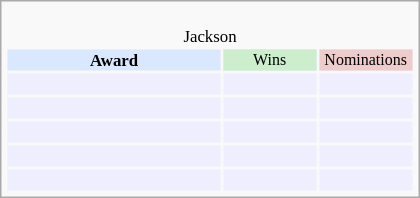<table class="infobox" style="width: 25em; text-align: left; font-size: 70%; vertical-align: middle;">
<tr>
<td colspan="3" style="text-align:center;"><br>Jackson</td>
</tr>
<tr bgcolor=#D9E8FF style="text-align:center;">
<th style="vertical-align: middle;">Award</th>
<td style="background:#cceecc; font-size:8pt;" width="60px">Wins</td>
<td style="background:#eecccc; font-size:8pt;" width="60px">Nominations</td>
</tr>
<tr bgcolor=#eeeeff>
<td align="center"><br></td>
<td></td>
<td></td>
</tr>
<tr bgcolor=#eeeeff>
<td align="center"><br></td>
<td></td>
<td></td>
</tr>
<tr bgcolor=#eeeeff>
<td align="center"><br></td>
<td></td>
<td></td>
</tr>
<tr bgcolor=#eeeeff>
<td align="center"><br></td>
<td></td>
<td></td>
</tr>
<tr bgcolor=#eeeeff>
<td align="center"><br></td>
<td></td>
<td></td>
</tr>
</table>
